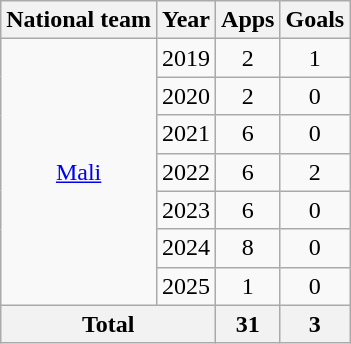<table class=wikitable style=text-align:center>
<tr>
<th>National team</th>
<th>Year</th>
<th>Apps</th>
<th>Goals</th>
</tr>
<tr>
<td rowspan="7"><a href='#'>Mali</a></td>
<td>2019</td>
<td>2</td>
<td>1</td>
</tr>
<tr>
<td>2020</td>
<td>2</td>
<td>0</td>
</tr>
<tr>
<td>2021</td>
<td>6</td>
<td>0</td>
</tr>
<tr>
<td>2022</td>
<td>6</td>
<td>2</td>
</tr>
<tr>
<td>2023</td>
<td>6</td>
<td>0</td>
</tr>
<tr>
<td>2024</td>
<td>8</td>
<td>0</td>
</tr>
<tr>
<td>2025</td>
<td>1</td>
<td>0</td>
</tr>
<tr>
<th colspan="2">Total</th>
<th>31</th>
<th>3</th>
</tr>
</table>
